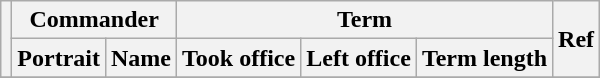<table class="wikitable sortable">
<tr>
<th rowspan=2></th>
<th colspan=2>Commander</th>
<th colspan=3>Term</th>
<th rowspan=2>Ref</th>
</tr>
<tr>
<th>Portrait</th>
<th>Name</th>
<th>Took office</th>
<th>Left office</th>
<th>Term length</th>
</tr>
<tr>
</tr>
</table>
